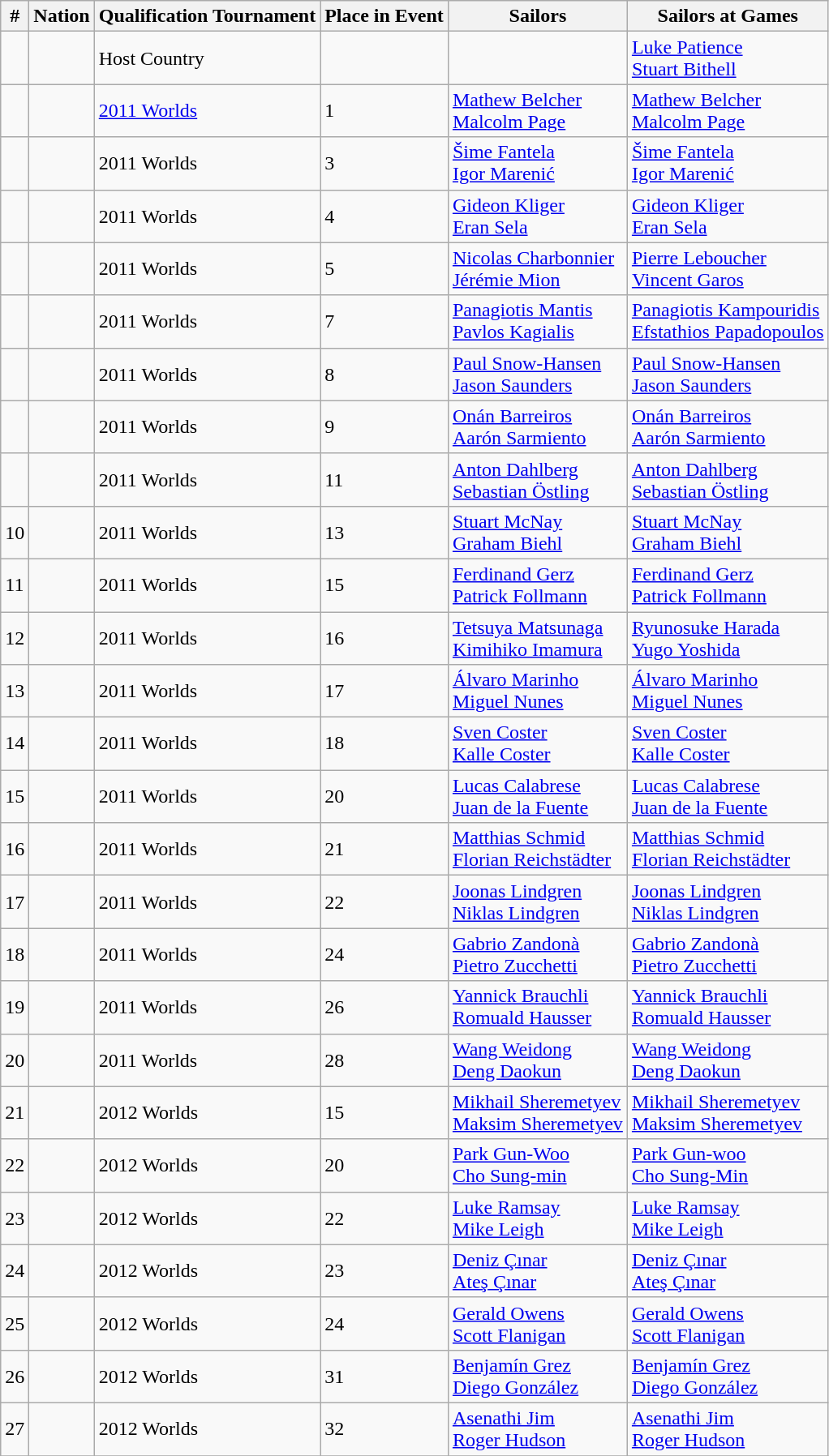<table class="sortable wikitable">
<tr>
<th>#</th>
<th>Nation</th>
<th>Qualification Tournament</th>
<th>Place in Event</th>
<th>Sailors</th>
<th>Sailors at Games</th>
</tr>
<tr>
<td></td>
<td></td>
<td>Host Country</td>
<td></td>
<td></td>
<td><a href='#'>Luke Patience</a> <br> <a href='#'>Stuart Bithell</a></td>
</tr>
<tr>
<td></td>
<td></td>
<td><a href='#'>2011 Worlds</a></td>
<td>1</td>
<td><a href='#'>Mathew Belcher</a><br><a href='#'>Malcolm Page</a></td>
<td><a href='#'>Mathew Belcher</a><br><a href='#'>Malcolm Page</a></td>
</tr>
<tr>
<td></td>
<td></td>
<td>2011 Worlds</td>
<td>3</td>
<td><a href='#'>Šime Fantela</a><br><a href='#'>Igor Marenić</a></td>
<td><a href='#'>Šime Fantela</a><br><a href='#'>Igor Marenić</a></td>
</tr>
<tr>
<td></td>
<td></td>
<td>2011 Worlds</td>
<td>4</td>
<td><a href='#'>Gideon Kliger</a><br><a href='#'>Eran Sela</a></td>
<td><a href='#'>Gideon Kliger</a><br><a href='#'>Eran Sela</a></td>
</tr>
<tr>
<td></td>
<td></td>
<td>2011 Worlds</td>
<td>5</td>
<td><a href='#'>Nicolas Charbonnier</a><br><a href='#'>Jérémie Mion</a></td>
<td><a href='#'>Pierre Leboucher</a><br><a href='#'>Vincent Garos</a></td>
</tr>
<tr>
<td></td>
<td></td>
<td>2011 Worlds</td>
<td>7</td>
<td><a href='#'>Panagiotis Mantis</a><br><a href='#'>Pavlos Kagialis</a></td>
<td><a href='#'>Panagiotis Kampouridis</a><br><a href='#'>Efstathios Papadopoulos</a></td>
</tr>
<tr>
<td></td>
<td></td>
<td>2011 Worlds</td>
<td>8</td>
<td><a href='#'>Paul Snow-Hansen</a><br><a href='#'>Jason Saunders</a></td>
<td><a href='#'>Paul Snow-Hansen</a><br><a href='#'>Jason Saunders</a></td>
</tr>
<tr>
<td></td>
<td></td>
<td>2011 Worlds</td>
<td>9</td>
<td><a href='#'>Onán Barreiros</a><br><a href='#'>Aarón Sarmiento</a></td>
<td><a href='#'>Onán Barreiros</a><br><a href='#'>Aarón Sarmiento</a></td>
</tr>
<tr>
<td></td>
<td></td>
<td>2011 Worlds</td>
<td>11</td>
<td><a href='#'>Anton Dahlberg</a><br><a href='#'>Sebastian Östling</a></td>
<td><a href='#'>Anton Dahlberg</a><br><a href='#'>Sebastian Östling</a></td>
</tr>
<tr>
<td>10</td>
<td></td>
<td>2011 Worlds</td>
<td>13</td>
<td><a href='#'>Stuart McNay</a><br><a href='#'>Graham Biehl</a></td>
<td><a href='#'>Stuart McNay</a><br><a href='#'>Graham Biehl</a></td>
</tr>
<tr>
<td>11</td>
<td></td>
<td>2011 Worlds</td>
<td>15</td>
<td><a href='#'>Ferdinand Gerz</a><br><a href='#'>Patrick Follmann</a></td>
<td><a href='#'>Ferdinand Gerz</a><br><a href='#'>Patrick Follmann</a></td>
</tr>
<tr>
<td>12</td>
<td></td>
<td>2011 Worlds</td>
<td>16</td>
<td><a href='#'>Tetsuya Matsunaga</a><br><a href='#'>Kimihiko Imamura</a></td>
<td><a href='#'>Ryunosuke Harada</a><br><a href='#'>Yugo Yoshida</a></td>
</tr>
<tr>
<td>13</td>
<td></td>
<td>2011 Worlds</td>
<td>17</td>
<td><a href='#'>Álvaro Marinho</a><br><a href='#'>Miguel Nunes</a></td>
<td><a href='#'>Álvaro Marinho</a><br><a href='#'>Miguel Nunes</a></td>
</tr>
<tr>
<td>14</td>
<td></td>
<td>2011 Worlds</td>
<td>18</td>
<td><a href='#'>Sven Coster</a><br><a href='#'>Kalle Coster</a></td>
<td><a href='#'>Sven Coster</a><br><a href='#'>Kalle Coster</a></td>
</tr>
<tr>
<td>15</td>
<td></td>
<td>2011 Worlds</td>
<td>20</td>
<td><a href='#'>Lucas Calabrese</a><br><a href='#'>Juan de la Fuente</a></td>
<td><a href='#'>Lucas Calabrese</a><br><a href='#'>Juan de la Fuente</a></td>
</tr>
<tr>
<td>16</td>
<td></td>
<td>2011 Worlds</td>
<td>21</td>
<td><a href='#'>Matthias Schmid</a><br><a href='#'>Florian Reichstädter</a></td>
<td><a href='#'>Matthias Schmid</a><br><a href='#'>Florian Reichstädter</a></td>
</tr>
<tr>
<td>17</td>
<td></td>
<td>2011 Worlds</td>
<td>22</td>
<td><a href='#'>Joonas Lindgren</a><br><a href='#'>Niklas Lindgren</a></td>
<td><a href='#'>Joonas Lindgren</a><br><a href='#'>Niklas Lindgren</a></td>
</tr>
<tr>
<td>18</td>
<td></td>
<td>2011 Worlds</td>
<td>24</td>
<td><a href='#'>Gabrio Zandonà</a><br><a href='#'>Pietro Zucchetti</a></td>
<td><a href='#'>Gabrio Zandonà</a><br><a href='#'>Pietro Zucchetti</a></td>
</tr>
<tr>
<td>19</td>
<td></td>
<td>2011 Worlds</td>
<td>26</td>
<td><a href='#'>Yannick Brauchli</a><br><a href='#'>Romuald Hausser</a></td>
<td><a href='#'>Yannick Brauchli</a><br><a href='#'>Romuald Hausser</a></td>
</tr>
<tr>
<td>20</td>
<td></td>
<td>2011 Worlds</td>
<td>28</td>
<td><a href='#'>Wang Weidong</a><br><a href='#'>Deng Daokun</a></td>
<td><a href='#'>Wang Weidong</a><br><a href='#'>Deng Daokun</a></td>
</tr>
<tr>
<td>21</td>
<td></td>
<td>2012 Worlds</td>
<td>15</td>
<td><a href='#'>Mikhail Sheremetyev</a> <br> <a href='#'>Maksim Sheremetyev</a></td>
<td><a href='#'>Mikhail Sheremetyev</a> <br> <a href='#'>Maksim Sheremetyev</a></td>
</tr>
<tr>
<td>22</td>
<td></td>
<td>2012 Worlds</td>
<td>20</td>
<td><a href='#'>Park Gun-Woo</a> <br><a href='#'>Cho Sung-min</a></td>
<td><a href='#'>Park Gun-woo</a> <br><a href='#'>Cho Sung-Min</a></td>
</tr>
<tr>
<td>23</td>
<td></td>
<td>2012 Worlds</td>
<td>22</td>
<td><a href='#'>Luke Ramsay</a> <br> <a href='#'>Mike Leigh</a></td>
<td><a href='#'>Luke Ramsay</a> <br> <a href='#'>Mike Leigh</a></td>
</tr>
<tr>
<td>24</td>
<td></td>
<td>2012 Worlds</td>
<td>23</td>
<td><a href='#'>Deniz Çınar</a> <br> <a href='#'>Ateş Çınar</a></td>
<td><a href='#'>Deniz Çınar</a> <br> <a href='#'>Ateş Çınar</a></td>
</tr>
<tr>
<td>25</td>
<td></td>
<td>2012 Worlds</td>
<td>24</td>
<td><a href='#'>Gerald Owens</a> <br> <a href='#'>Scott Flanigan</a></td>
<td><a href='#'>Gerald Owens</a> <br> <a href='#'>Scott Flanigan</a></td>
</tr>
<tr>
<td>26</td>
<td></td>
<td>2012 Worlds</td>
<td>31</td>
<td><a href='#'>Benjamín Grez</a> <br> <a href='#'>Diego González</a></td>
<td><a href='#'>Benjamín Grez</a> <br> <a href='#'>Diego González</a></td>
</tr>
<tr>
<td>27</td>
<td></td>
<td>2012 Worlds</td>
<td>32</td>
<td><a href='#'>Asenathi Jim</a> <br> <a href='#'>Roger Hudson</a></td>
<td><a href='#'>Asenathi Jim</a> <br> <a href='#'>Roger Hudson</a></td>
</tr>
<tr>
</tr>
</table>
